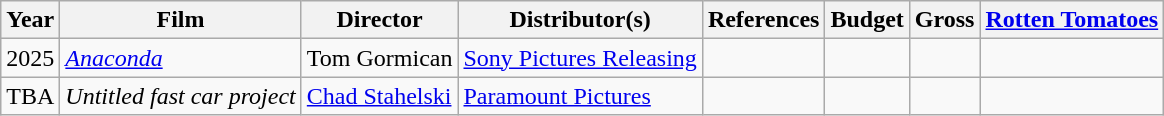<table class="wikitable sortable">
<tr>
<th>Year</th>
<th>Film</th>
<th>Director</th>
<th>Distributor(s)</th>
<th>References</th>
<th>Budget</th>
<th>Gross</th>
<th><a href='#'>Rotten Tomatoes</a></th>
</tr>
<tr>
<td>2025</td>
<td><em><a href='#'>Anaconda</a></em></td>
<td>Tom Gormican</td>
<td><a href='#'>Sony Pictures Releasing</a></td>
<td></td>
<td></td>
<td></td>
<td></td>
</tr>
<tr>
<td>TBA</td>
<td><em>Untitled fast car project</em></td>
<td><a href='#'>Chad Stahelski</a></td>
<td><a href='#'>Paramount Pictures</a></td>
<td></td>
<td></td>
<td></td>
<td></td>
</tr>
</table>
